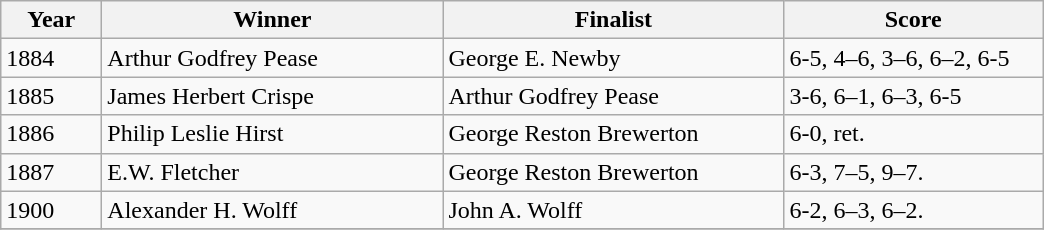<table class="wikitable">
<tr>
<th style="width:60px;">Year</th>
<th style="width:220px;">Winner</th>
<th style="width:220px;">Finalist</th>
<th style="width:165px;">Score</th>
</tr>
<tr>
<td>1884</td>
<td> Arthur Godfrey Pease</td>
<td> George E. Newby</td>
<td>6-5, 4–6, 3–6, 6–2, 6-5</td>
</tr>
<tr>
<td>1885</td>
<td> James Herbert Crispe</td>
<td> Arthur Godfrey Pease</td>
<td>3-6, 6–1, 6–3, 6-5</td>
</tr>
<tr>
<td>1886</td>
<td> Philip Leslie Hirst</td>
<td> George Reston Brewerton</td>
<td>6-0, ret.</td>
</tr>
<tr>
<td>1887</td>
<td> E.W. Fletcher</td>
<td> George Reston Brewerton</td>
<td>6-3, 7–5, 9–7.</td>
</tr>
<tr>
<td>1900</td>
<td> Alexander H. Wolff</td>
<td> John A. Wolff</td>
<td>6-2, 6–3, 6–2.</td>
</tr>
<tr>
</tr>
</table>
